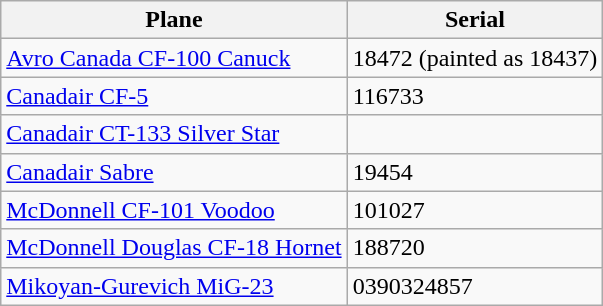<table class="wikitable">
<tr>
<th>Plane</th>
<th>Serial</th>
</tr>
<tr>
<td><a href='#'>Avro Canada CF-100 Canuck</a></td>
<td>18472 (painted as 18437)</td>
</tr>
<tr>
<td><a href='#'>Canadair CF-5</a></td>
<td>116733</td>
</tr>
<tr>
<td><a href='#'>Canadair CT-133 Silver Star</a></td>
<td></td>
</tr>
<tr>
<td><a href='#'>Canadair Sabre</a></td>
<td>19454</td>
</tr>
<tr>
<td><a href='#'>McDonnell CF-101 Voodoo</a></td>
<td>101027</td>
</tr>
<tr>
<td><a href='#'>McDonnell Douglas CF-18 Hornet</a></td>
<td>188720</td>
</tr>
<tr>
<td><a href='#'>Mikoyan-Gurevich MiG-23</a></td>
<td>0390324857</td>
</tr>
</table>
